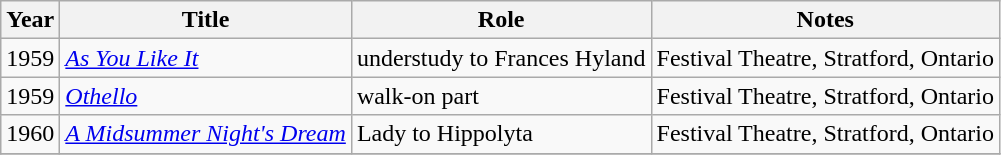<table class="wikitable sortable">
<tr>
<th>Year</th>
<th>Title</th>
<th>Role</th>
<th class="unsortable">Notes</th>
</tr>
<tr>
<td>1959</td>
<td><em><a href='#'>As You Like It</a></em></td>
<td>understudy to Frances Hyland</td>
<td>Festival Theatre, Stratford, Ontario</td>
</tr>
<tr>
<td>1959</td>
<td><em><a href='#'>Othello</a></em></td>
<td>walk-on part</td>
<td>Festival Theatre, Stratford, Ontario</td>
</tr>
<tr>
<td>1960</td>
<td><em><a href='#'>A Midsummer Night's Dream</a></em></td>
<td>Lady to Hippolyta</td>
<td>Festival Theatre, Stratford, Ontario</td>
</tr>
<tr>
</tr>
</table>
